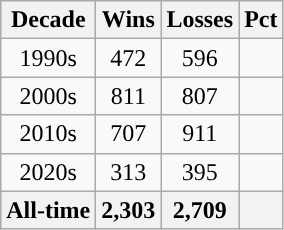<table class="wikitable" style="text-align:center">
<tr>
<th style="text-align:center; ">Decade</th>
<th style="text-align:center; ">Wins</th>
<th style="text-align:center; ">Losses</th>
<th style="text-align:center; ">Pct</th>
</tr>
<tr>
<td>1990s</td>
<td>472</td>
<td>596</td>
<td></td>
</tr>
<tr>
<td>2000s</td>
<td>811</td>
<td>807</td>
<td></td>
</tr>
<tr>
<td>2010s</td>
<td>707</td>
<td>911</td>
<td></td>
</tr>
<tr>
<td>2020s</td>
<td>313</td>
<td>395</td>
<td></td>
</tr>
<tr style="background:#f0f0f0; font-weight:bold">
<th style="text-align:center; ">All-time</th>
<th style="text-align:center; ">2,303</th>
<th style="text-align:center; ">2,709</th>
<th style="text-align:center; "></th>
</tr>
</table>
